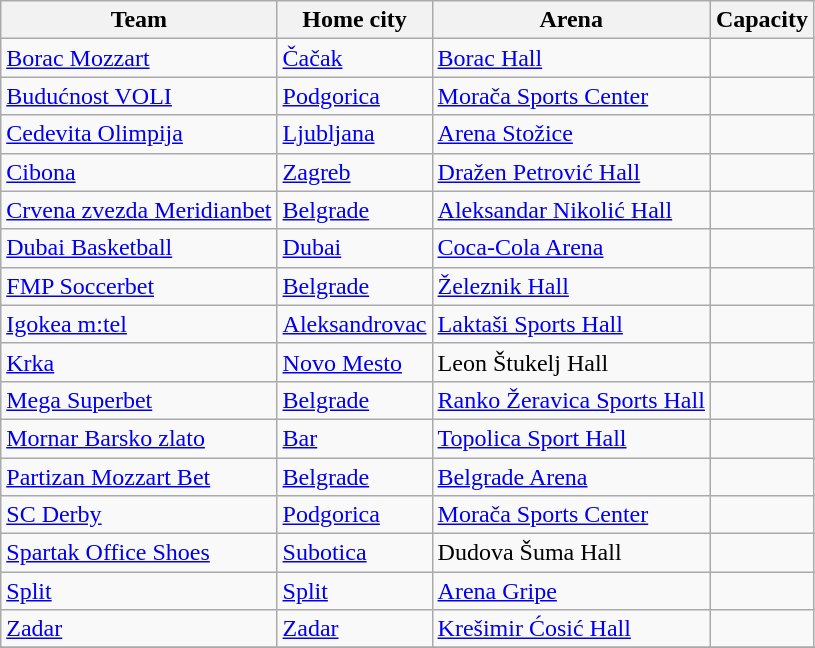<table class="wikitable sortable">
<tr>
<th>Team</th>
<th>Home city</th>
<th>Arena</th>
<th>Capacity</th>
</tr>
<tr>
<td> <a href='#'>Borac Mozzart</a></td>
<td><a href='#'>Čačak</a></td>
<td><a href='#'>Borac Hall</a></td>
<td style="text-align:center"></td>
</tr>
<tr>
<td> <a href='#'>Budućnost VOLI</a></td>
<td><a href='#'>Podgorica</a></td>
<td><a href='#'>Morača Sports Center</a></td>
<td style="text-align:center"></td>
</tr>
<tr>
<td> <a href='#'>Cedevita Olimpija</a></td>
<td><a href='#'>Ljubljana</a></td>
<td><a href='#'>Arena Stožice</a></td>
<td style="text-align:center"></td>
</tr>
<tr>
<td> <a href='#'>Cibona</a></td>
<td><a href='#'>Zagreb</a></td>
<td><a href='#'>Dražen Petrović Hall</a></td>
<td style="text-align:center"></td>
</tr>
<tr>
<td> <a href='#'>Crvena zvezda Meridianbet</a></td>
<td><a href='#'>Belgrade</a></td>
<td><a href='#'>Aleksandar Nikolić Hall</a></td>
<td style="text-align:center"></td>
</tr>
<tr>
<td> <a href='#'>Dubai Basketball</a></td>
<td><a href='#'>Dubai</a></td>
<td><a href='#'>Coca-Cola Arena</a></td>
<td style="text-align:center"></td>
</tr>
<tr>
<td> <a href='#'>FMP Soccerbet</a></td>
<td><a href='#'>Belgrade</a></td>
<td><a href='#'>Železnik Hall</a></td>
<td style="text-align:center"></td>
</tr>
<tr>
<td> <a href='#'>Igokea m:tel</a></td>
<td><a href='#'>Aleksandrovac</a></td>
<td><a href='#'>Laktaši Sports Hall</a></td>
<td style="text-align:center"></td>
</tr>
<tr>
<td> <a href='#'>Krka</a></td>
<td><a href='#'>Novo Mesto</a></td>
<td>Leon Štukelj Hall</td>
<td style="text-align:center"></td>
</tr>
<tr>
<td> <a href='#'>Mega Superbet</a></td>
<td><a href='#'>Belgrade</a></td>
<td><a href='#'>Ranko Žeravica Sports Hall</a></td>
<td style="text-align:center"></td>
</tr>
<tr>
<td> <a href='#'>Mornar Barsko zlato</a></td>
<td><a href='#'>Bar</a></td>
<td><a href='#'>Topolica Sport Hall</a></td>
<td style="text-align:center"></td>
</tr>
<tr>
<td> <a href='#'>Partizan Mozzart Bet</a></td>
<td><a href='#'>Belgrade</a></td>
<td><a href='#'>Belgrade Arena</a></td>
<td style="text-align:center"></td>
</tr>
<tr>
<td> <a href='#'>SC Derby</a></td>
<td><a href='#'>Podgorica</a></td>
<td><a href='#'>Morača Sports Center</a></td>
<td style="text-align:center"></td>
</tr>
<tr>
<td> <a href='#'>Spartak Office Shoes</a></td>
<td><a href='#'>Subotica</a></td>
<td>Dudova Šuma Hall</td>
<td style="text-align:center"></td>
</tr>
<tr>
<td> <a href='#'>Split</a></td>
<td><a href='#'>Split</a></td>
<td><a href='#'>Arena Gripe</a></td>
<td style="text-align:center"></td>
</tr>
<tr>
<td> <a href='#'>Zadar</a></td>
<td><a href='#'>Zadar</a></td>
<td><a href='#'>Krešimir Ćosić Hall</a></td>
<td style="text-align:center"></td>
</tr>
<tr>
</tr>
</table>
